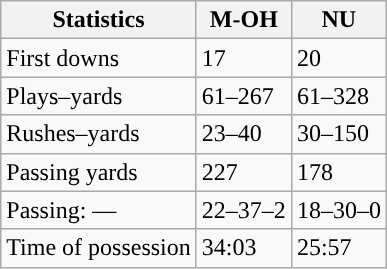<table class="wikitable" style="float:left">
<tr>
<th>Statistics</th>
<th>M-OH</th>
<th>NU</th>
</tr>
<tr>
<td>First downs</td>
<td>17</td>
<td>20</td>
</tr>
<tr>
<td>Plays–yards</td>
<td>61–267</td>
<td>61–328</td>
</tr>
<tr>
<td>Rushes–yards</td>
<td>23–40</td>
<td>30–150</td>
</tr>
<tr>
<td>Passing yards</td>
<td>227</td>
<td>178</td>
</tr>
<tr>
<td>Passing: ––</td>
<td>22–37–2</td>
<td>18–30–0</td>
</tr>
<tr>
<td>Time of possession</td>
<td>34:03</td>
<td>25:57</td>
</tr>
</table>
